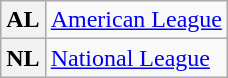<table class="wikitable sortable plainrowheaders">
<tr>
<th scope="row"><strong>AL</strong></th>
<td><a href='#'>American League</a></td>
</tr>
<tr>
<th scope="row"><strong>NL</strong></th>
<td><a href='#'>National League</a></td>
</tr>
</table>
